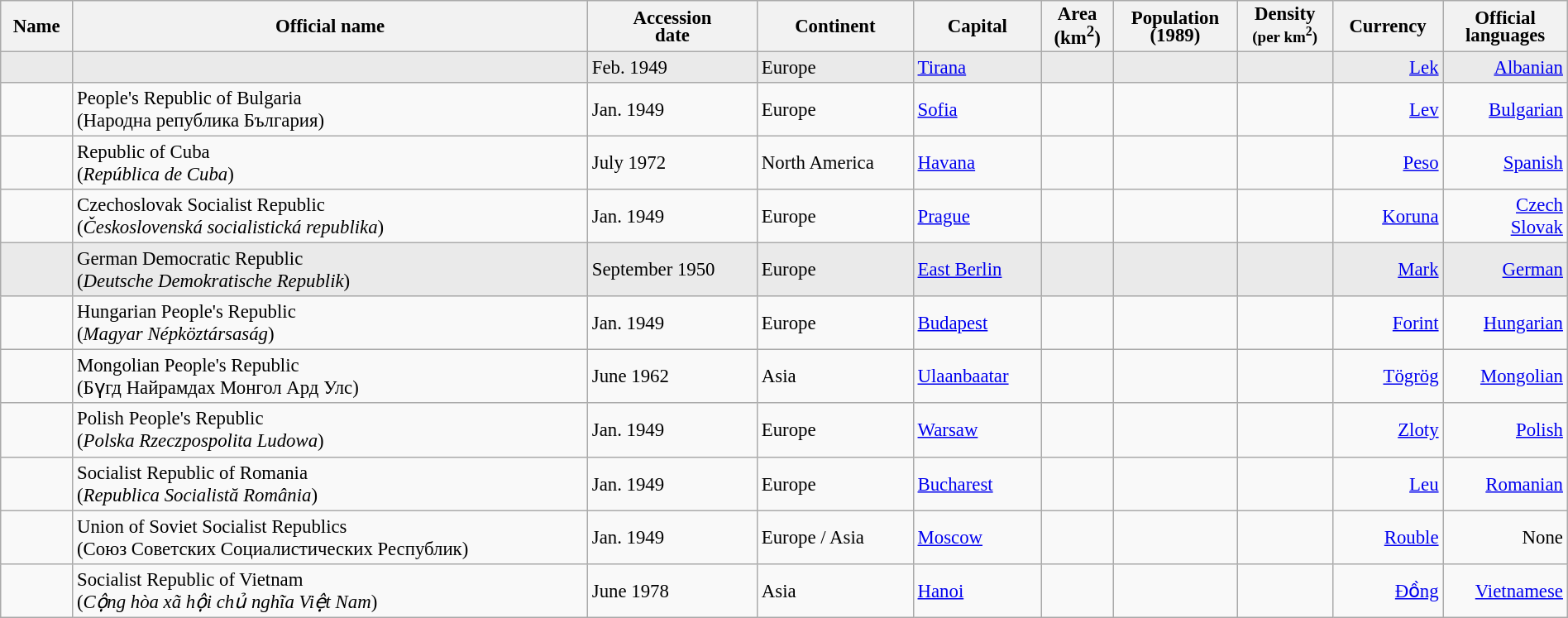<table class="wikitable sortable"  style="font-size:95%; white-space:nowrap; width:100%;">
<tr>
<th style="line-height:95%">Name<br></th>
<th style="line-height:95%">Official name<br></th>
<th style="line-height:95%">Accession<br>date<br></th>
<th style="line-height:95%">Continent<br></th>
<th style="line-height:95%">Capital<br></th>
<th style="line-height:95%">Area<br>(km<sup>2</sup>)<br></th>
<th style="line-height:95%">Population <br>(1989)<br></th>
<th style="line-height:95%">Density <br><small>(per km<sup>2</sup>)</small><br></th>
<th style="line-height:95%">Currency<br></th>
<th style="line-height:95%">Official<br>languages</th>
</tr>
<tr>
<td style="background:#EAEAEA"></td>
<td style="background:#EAEAEA"></td>
<td style="background:#EAEAEA">Feb. 1949</td>
<td style="background:#EAEAEA">Europe</td>
<td style="background:#EAEAEA"><a href='#'>Tirana</a></td>
<td style="text-align:right; background:#EAEAEA"></td>
<td style="text-align:right; background:#EAEAEA"></td>
<td style="text-align:right; background:#EAEAEA"></td>
<td style="text-align:right; background:#EAEAEA"><a href='#'>Lek</a></td>
<td style="text-align:right; background:#EAEAEA"><a href='#'>Albanian</a></td>
</tr>
<tr>
<td></td>
<td>People's Republic of Bulgaria<br>(Народна република България)</td>
<td>Jan. 1949</td>
<td>Europe</td>
<td><a href='#'>Sofia</a></td>
<td style="text-align:right"></td>
<td style="text-align:right"></td>
<td style="text-align:right"></td>
<td style="text-align:right"><a href='#'>Lev</a></td>
<td style="text-align:right"><a href='#'>Bulgarian</a></td>
</tr>
<tr>
<td></td>
<td>Republic of Cuba<br>(<em>República de Cuba</em>)</td>
<td>July 1972</td>
<td>North America</td>
<td><a href='#'>Havana</a></td>
<td style="text-align:right"></td>
<td style="text-align:right"></td>
<td style="text-align:right"></td>
<td style="text-align:right"><a href='#'>Peso</a></td>
<td style="text-align:right"><a href='#'>Spanish</a></td>
</tr>
<tr>
<td></td>
<td>Czechoslovak Socialist Republic<br>(<em>Československá socialistická republika</em>)</td>
<td>Jan. 1949</td>
<td>Europe</td>
<td><a href='#'>Prague</a></td>
<td style="text-align:right"></td>
<td style="text-align:right"></td>
<td style="text-align:right"></td>
<td style="text-align:right"><a href='#'>Koruna</a></td>
<td style="text-align:right"><a href='#'>Czech</a><br><a href='#'>Slovak</a></td>
</tr>
<tr>
<td style="background:#EAEAEA"></td>
<td style="background:#EAEAEA">German Democratic Republic<br>(<em>Deutsche Demokratische Republik</em>)</td>
<td style="background:#EAEAEA">September 1950</td>
<td style="background:#EAEAEA">Europe</td>
<td style="background:#EAEAEA"><a href='#'>East Berlin</a></td>
<td style="text-align:right; background:#EAEAEA"></td>
<td style="text-align:right; background:#EAEAEA"></td>
<td style="text-align:right; background:#EAEAEA"></td>
<td style="text-align:right; background:#EAEAEA"><a href='#'>Mark</a></td>
<td style="text-align:right; background:#EAEAEA"><a href='#'>German</a></td>
</tr>
<tr>
<td></td>
<td>Hungarian People's Republic<br>(<em>Magyar Népköztársaság</em>)</td>
<td>Jan. 1949</td>
<td>Europe</td>
<td><a href='#'>Budapest</a></td>
<td style="text-align:right"></td>
<td style="text-align:right"></td>
<td style="text-align:right"></td>
<td style="text-align:right"><a href='#'>Forint</a></td>
<td style="text-align:right"><a href='#'>Hungarian</a></td>
</tr>
<tr>
<td></td>
<td>Mongolian People's Republic<br>(Бүгд Найрамдах Монгол Ард Улс)</td>
<td>June 1962</td>
<td>Asia</td>
<td><a href='#'>Ulaanbaatar</a></td>
<td style="text-align:right"></td>
<td style="text-align:right"></td>
<td style="text-align:right"></td>
<td style="text-align:right"><a href='#'>Tögrög</a></td>
<td style="text-align:right"><a href='#'>Mongolian</a></td>
</tr>
<tr>
<td></td>
<td>Polish People's Republic<br>(<em>Polska Rzeczpospolita Ludowa</em>)</td>
<td>Jan. 1949</td>
<td>Europe</td>
<td><a href='#'>Warsaw</a></td>
<td style="text-align:right"></td>
<td style="text-align:right"></td>
<td style="text-align:right"></td>
<td style="text-align:right"><a href='#'>Zloty</a></td>
<td style="text-align:right"><a href='#'>Polish</a></td>
</tr>
<tr>
<td></td>
<td>Socialist Republic of Romania<br>(<em>Republica Socialistă România</em>)</td>
<td>Jan. 1949</td>
<td>Europe</td>
<td><a href='#'>Bucharest</a></td>
<td style="text-align:right"></td>
<td style="text-align:right"></td>
<td style="text-align:right"></td>
<td style="text-align:right"><a href='#'>Leu</a></td>
<td style="text-align:right"><a href='#'>Romanian</a></td>
</tr>
<tr>
<td></td>
<td>Union of Soviet Socialist Republics<br>(Союз Советских Социалистических Республик)</td>
<td>Jan. 1949</td>
<td>Europe / Asia</td>
<td><a href='#'>Moscow</a></td>
<td style="text-align:right"></td>
<td style="text-align:right"></td>
<td style="text-align:right"></td>
<td style="text-align:right"><a href='#'>Rouble</a></td>
<td style="text-align:right">None</td>
</tr>
<tr>
<td></td>
<td>Socialist Republic of Vietnam<br>(<em>Cộng hòa xã hội chủ nghĩa Việt Nam</em>)</td>
<td>June 1978</td>
<td>Asia</td>
<td><a href='#'>Hanoi</a></td>
<td style="text-align:right"></td>
<td style="text-align:right"></td>
<td style="text-align:right"></td>
<td style="text-align:right"><a href='#'>Đồng</a></td>
<td style="text-align:right"><a href='#'>Vietnamese</a></td>
</tr>
</table>
